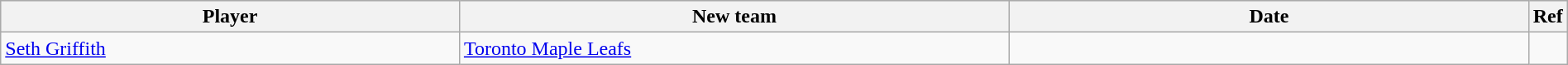<table class="wikitable" style="width:100%;">
<tr style="background:#ddd;">
<th style="width:30%;">Player</th>
<th style="width:36%;">New team</th>
<th style="width:34%;">Date</th>
<th style="width:34%;">Ref</th>
</tr>
<tr>
<td><a href='#'>Seth Griffith</a></td>
<td><a href='#'>Toronto Maple Leafs</a></td>
<td></td>
<td></td>
</tr>
</table>
